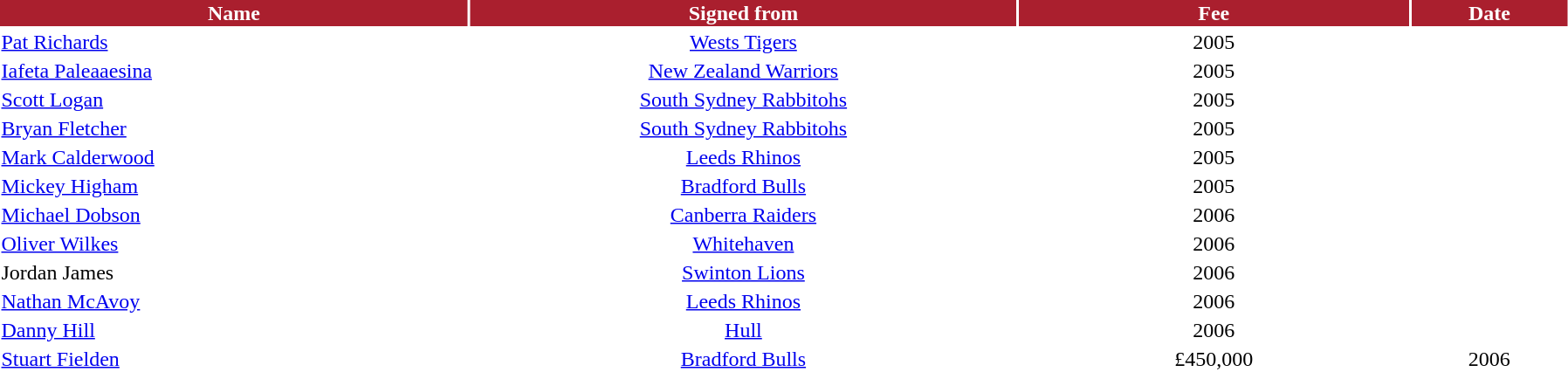<table width=95%>
<tr style="background:#AA1F2E; color:white">
<th width=30%>Name</th>
<th width=35%>Signed from</th>
<th width=25%>Fee</th>
<th width=25%>Date</th>
</tr>
<tr bgcolor=#FFFFFF>
<td><a href='#'>Pat Richards</a></td>
<td align=center><a href='#'>Wests Tigers</a></td>
<td align=center>2005</td>
<td></td>
</tr>
<tr bgcolor=#FFFFFF>
<td><a href='#'>Iafeta Paleaaesina</a></td>
<td align=center><a href='#'>New Zealand Warriors</a></td>
<td align=center>2005</td>
<td></td>
</tr>
<tr bgcolor=#FFFFFF>
<td><a href='#'>Scott Logan</a></td>
<td align=center><a href='#'>South Sydney Rabbitohs</a></td>
<td align=center>2005</td>
<td></td>
</tr>
<tr bgcolor=#FFFFFF>
<td><a href='#'>Bryan Fletcher</a></td>
<td align=center><a href='#'>South Sydney Rabbitohs</a></td>
<td align=center>2005</td>
<td></td>
</tr>
<tr bgcolor=#FFFFFF>
<td><a href='#'>Mark Calderwood</a></td>
<td align=center><a href='#'>Leeds Rhinos</a></td>
<td align=center>2005</td>
<td></td>
</tr>
<tr bgcolor=#FFFFFF>
<td><a href='#'>Mickey Higham</a></td>
<td align=center><a href='#'>Bradford Bulls</a></td>
<td align=center>2005</td>
<td></td>
</tr>
<tr bgcolor=#FFFFFF>
<td><a href='#'>Michael Dobson</a></td>
<td align=center><a href='#'>Canberra Raiders</a></td>
<td align=center>2006</td>
<td></td>
</tr>
<tr bgcolor=#FFFFFF>
<td><a href='#'>Oliver Wilkes</a></td>
<td align=center><a href='#'>Whitehaven</a></td>
<td align=center>2006</td>
<td></td>
</tr>
<tr bgcolor=#FFFFFF>
<td>Jordan James</td>
<td align=center><a href='#'>Swinton Lions</a></td>
<td align=center>2006</td>
<td></td>
</tr>
<tr bgcolor=#FFFFFF>
<td><a href='#'>Nathan McAvoy</a></td>
<td align=center><a href='#'>Leeds Rhinos</a></td>
<td align=center>2006</td>
<td></td>
</tr>
<tr bgcolor=#FFFFFF>
<td><a href='#'>Danny Hill</a></td>
<td align=center><a href='#'>Hull</a></td>
<td align=center>2006</td>
<td></td>
</tr>
<tr bgcolor=#FFFFFF>
<td><a href='#'>Stuart Fielden</a></td>
<td align=center><a href='#'>Bradford Bulls</a></td>
<td align=center>£450,000</td>
<td align=center>2006</td>
</tr>
</table>
